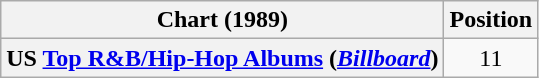<table class="wikitable sortable plainrowheaders">
<tr>
<th scope="col">Chart (1989)</th>
<th scope="col">Position</th>
</tr>
<tr>
<th scope="row">US <a href='#'>Top R&B/Hip-Hop Albums</a> (<em><a href='#'>Billboard</a></em>)</th>
<td style="text-align:center;">11</td>
</tr>
</table>
